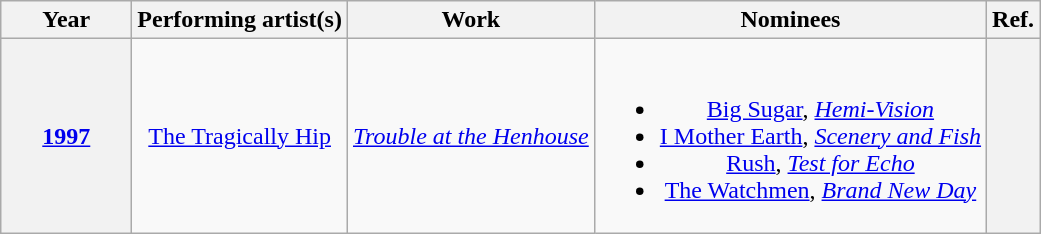<table class="wikitable plainrowheaders sortable" style="text-align:center;">
<tr>
<th scope="col" style="width:5em;">Year</th>
<th scope="col">Performing artist(s)</th>
<th scope="col">Work</th>
<th scope="col" class="unsortable">Nominees</th>
<th scope="col" class="unsortable">Ref.</th>
</tr>
<tr>
<th style="text-align:center;" scope="row"><a href='#'>1997</a></th>
<td scope="row"><a href='#'>The Tragically Hip</a></td>
<td scope="row"><em><a href='#'>Trouble at the Henhouse</a></em></td>
<td><br><ul><li><a href='#'>Big Sugar</a>, <em><a href='#'>Hemi-Vision</a></em></li><li><a href='#'>I Mother Earth</a>, <em><a href='#'>Scenery and Fish</a></em></li><li><a href='#'>Rush</a>, <em><a href='#'>Test for Echo</a></em></li><li><a href='#'>The Watchmen</a>, <em><a href='#'>Brand New Day</a></em></li></ul></td>
<th style="text-align:center;" scope="row"></th>
</tr>
</table>
